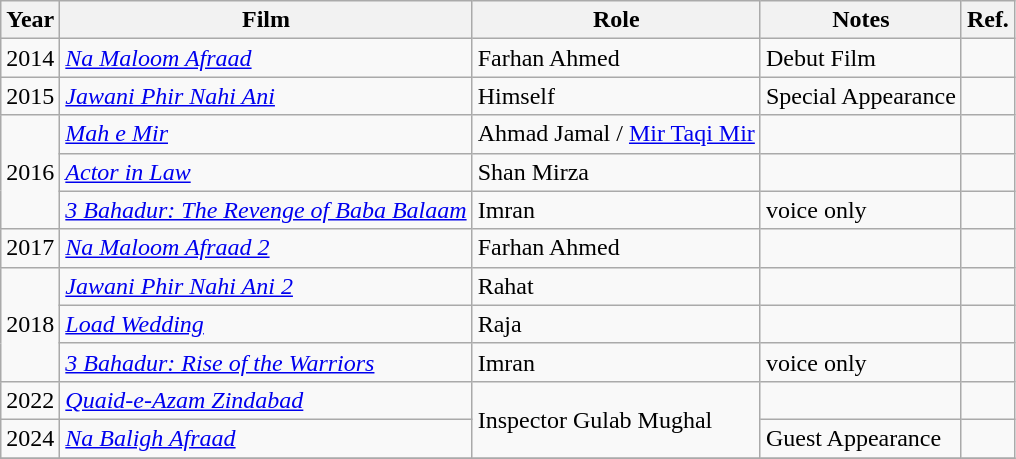<table class="wikitable sortable">
<tr>
<th>Year</th>
<th>Film</th>
<th>Role</th>
<th class="unsortable">Notes</th>
<th class="unsortable">Ref.</th>
</tr>
<tr>
<td>2014</td>
<td><em><a href='#'>Na Maloom Afraad</a></em></td>
<td>Farhan Ahmed</td>
<td>Debut Film</td>
<td></td>
</tr>
<tr>
<td>2015</td>
<td><em><a href='#'>Jawani Phir Nahi Ani</a></em></td>
<td>Himself</td>
<td>Special Appearance</td>
<td></td>
</tr>
<tr>
<td rowspan=3>2016</td>
<td><em><a href='#'>Mah e Mir</a></em></td>
<td>Ahmad Jamal / <a href='#'>Mir Taqi Mir</a></td>
<td></td>
<td></td>
</tr>
<tr>
<td><em><a href='#'>Actor in Law</a></em></td>
<td>Shan Mirza</td>
<td></td>
<td></td>
</tr>
<tr>
<td><em><a href='#'>3 Bahadur: The Revenge of Baba Balaam</a></em></td>
<td>Imran</td>
<td>voice only</td>
<td></td>
</tr>
<tr>
<td>2017</td>
<td><em><a href='#'>Na Maloom Afraad 2</a></em></td>
<td>Farhan Ahmed</td>
<td></td>
<td></td>
</tr>
<tr>
<td rowspan=3>2018</td>
<td><em><a href='#'>Jawani Phir Nahi Ani 2</a></em></td>
<td>Rahat</td>
<td></td>
<td></td>
</tr>
<tr>
<td><em><a href='#'>Load Wedding</a></em></td>
<td>Raja</td>
<td></td>
<td></td>
</tr>
<tr>
<td><em><a href='#'>3 Bahadur: Rise of the Warriors</a></em></td>
<td>Imran</td>
<td>voice only</td>
<td></td>
</tr>
<tr>
<td>2022</td>
<td><em><a href='#'>Quaid-e-Azam Zindabad</a></em></td>
<td rowspan="2">Inspector Gulab Mughal</td>
<td></td>
<td></td>
</tr>
<tr>
<td>2024</td>
<td><em><a href='#'>Na Baligh Afraad</a></em></td>
<td>Guest Appearance</td>
<td></td>
</tr>
<tr>
</tr>
</table>
